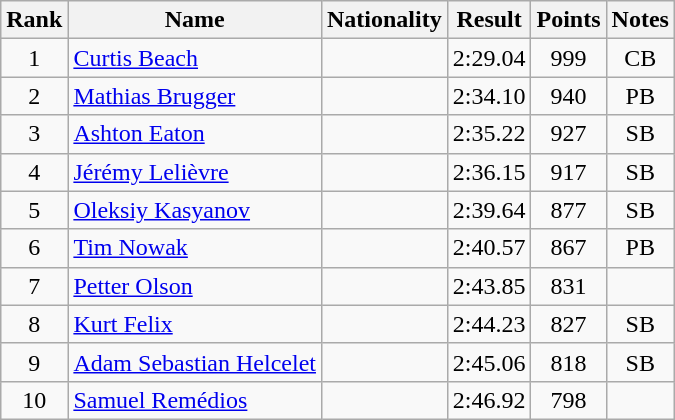<table class="wikitable sortable" style="text-align:center">
<tr>
<th>Rank</th>
<th>Name</th>
<th>Nationality</th>
<th>Result</th>
<th>Points</th>
<th>Notes</th>
</tr>
<tr>
<td>1</td>
<td align=left><a href='#'>Curtis Beach</a></td>
<td align=left></td>
<td>2:29.04</td>
<td>999</td>
<td>CB</td>
</tr>
<tr>
<td>2</td>
<td align=left><a href='#'>Mathias Brugger</a></td>
<td align=left></td>
<td>2:34.10</td>
<td>940</td>
<td>PB</td>
</tr>
<tr>
<td>3</td>
<td align=left><a href='#'>Ashton Eaton</a></td>
<td align=left></td>
<td>2:35.22</td>
<td>927</td>
<td>SB</td>
</tr>
<tr>
<td>4</td>
<td align=left><a href='#'>Jérémy Lelièvre</a></td>
<td align=left></td>
<td>2:36.15</td>
<td>917</td>
<td>SB</td>
</tr>
<tr>
<td>5</td>
<td align=left><a href='#'>Oleksiy Kasyanov</a></td>
<td align=left></td>
<td>2:39.64</td>
<td>877</td>
<td>SB</td>
</tr>
<tr>
<td>6</td>
<td align=left><a href='#'>Tim Nowak</a></td>
<td align=left></td>
<td>2:40.57</td>
<td>867</td>
<td>PB</td>
</tr>
<tr>
<td>7</td>
<td align=left><a href='#'>Petter Olson</a></td>
<td align=left></td>
<td>2:43.85</td>
<td>831</td>
<td></td>
</tr>
<tr>
<td>8</td>
<td align=left><a href='#'>Kurt Felix</a></td>
<td align=left></td>
<td>2:44.23</td>
<td>827</td>
<td>SB</td>
</tr>
<tr>
<td>9</td>
<td align=left><a href='#'>Adam Sebastian Helcelet</a></td>
<td align=left></td>
<td>2:45.06</td>
<td>818</td>
<td>SB</td>
</tr>
<tr>
<td>10</td>
<td align=left><a href='#'>Samuel Remédios</a></td>
<td align=left></td>
<td>2:46.92</td>
<td>798</td>
<td></td>
</tr>
</table>
